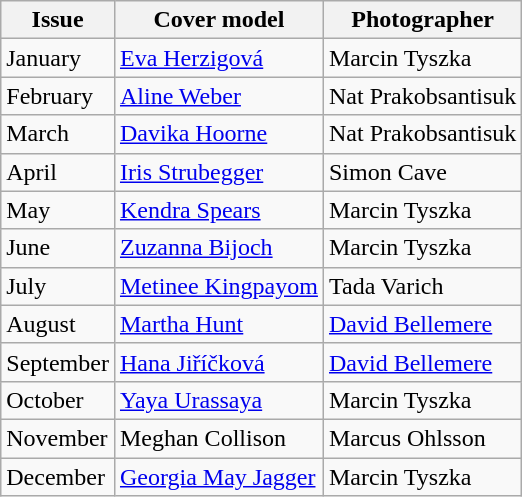<table class="sortable wikitable">
<tr>
<th>Issue</th>
<th>Cover model</th>
<th>Photographer</th>
</tr>
<tr>
<td>January</td>
<td><a href='#'>Eva Herzigová</a></td>
<td>Marcin Tyszka</td>
</tr>
<tr>
<td>February</td>
<td><a href='#'>Aline Weber</a></td>
<td>Nat Prakobsantisuk</td>
</tr>
<tr>
<td>March</td>
<td><a href='#'>Davika Hoorne</a></td>
<td>Nat Prakobsantisuk</td>
</tr>
<tr>
<td>April</td>
<td><a href='#'>Iris Strubegger</a></td>
<td>Simon Cave</td>
</tr>
<tr>
<td>May</td>
<td><a href='#'>Kendra Spears</a></td>
<td>Marcin Tyszka</td>
</tr>
<tr>
<td>June</td>
<td><a href='#'>Zuzanna Bijoch</a></td>
<td>Marcin Tyszka</td>
</tr>
<tr>
<td>July</td>
<td><a href='#'>Metinee Kingpayom</a></td>
<td>Tada Varich</td>
</tr>
<tr>
<td>August</td>
<td><a href='#'>Martha Hunt</a></td>
<td><a href='#'>David Bellemere</a></td>
</tr>
<tr>
<td>September</td>
<td><a href='#'>Hana Jiříčková</a></td>
<td><a href='#'>David Bellemere</a></td>
</tr>
<tr>
<td>October</td>
<td><a href='#'>Yaya Urassaya</a></td>
<td>Marcin Tyszka</td>
</tr>
<tr>
<td>November</td>
<td>Meghan Collison</td>
<td>Marcus Ohlsson</td>
</tr>
<tr>
<td>December</td>
<td><a href='#'>Georgia May Jagger</a></td>
<td>Marcin Tyszka</td>
</tr>
</table>
